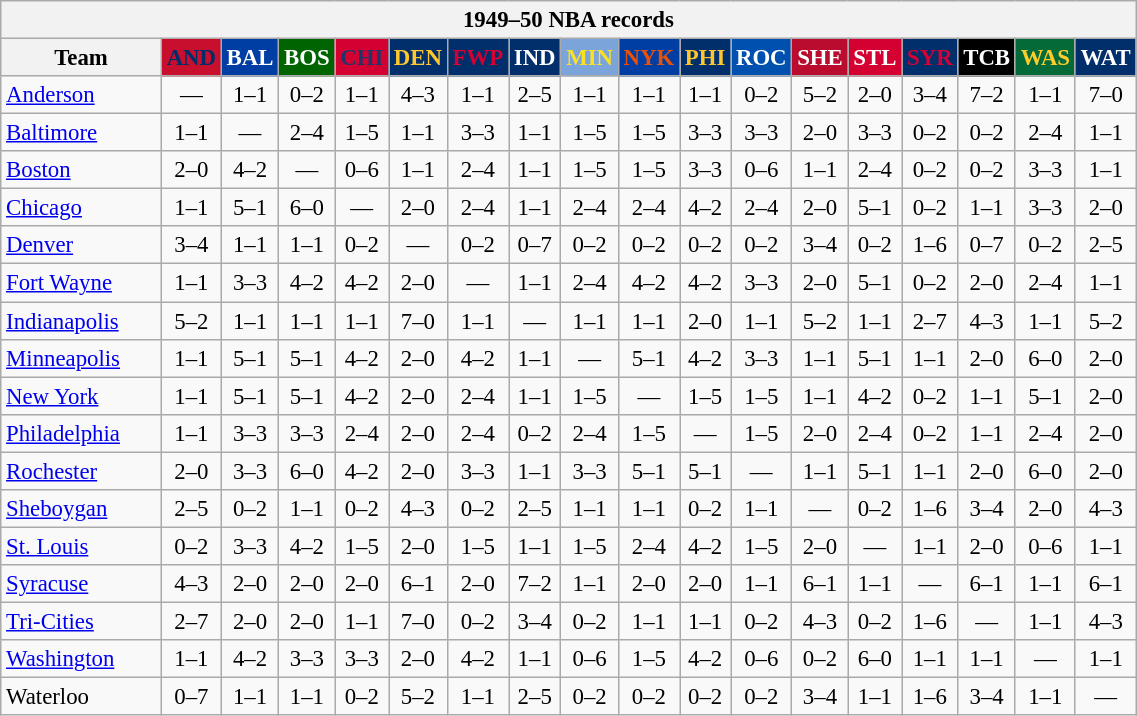<table class="wikitable" style="font-size:95%; text-align:center">
<tr>
<th colspan=18>1949–50 NBA records</th>
</tr>
<tr>
<th width=100>Team</th>
<th style="background:#C90F2E;color:#012D6A;width=35">AND</th>
<th style="background:#003EA4;color:#FFFFFF;width=35">BAL</th>
<th style="background:#006400;color:#FFFFFF;width=35">BOS</th>
<th style="background:#D50032;color:#22356A;width=35">CHI</th>
<th style="background:#012F6B;color:#FEC72E;width=35">DEN</th>
<th style="background:#012F6B;color:#D40032;width=35">FWP</th>
<th style="background:#012F6B;color:#FFFFFF;width=35">IND</th>
<th style="background:#7BA4DB;color:#FBE122;width=35">MIN</th>
<th style="background:#003EA4;color:#E85109;width=35">NYK</th>
<th style="background:#002F6C;color:#FFC72C;width=35">PHI</th>
<th style="background:#0050B0;color:#FFFFFF;width=35">ROC</th>
<th style="background:#BA0C2F;color:#FFFFFF;width=35">SHE</th>
<th style="background:#D40032;color:#FFFFFF;width=35">STL</th>
<th style="background:#012F6B;color:#D50033;width=35">SYR</th>
<th style="background:#000000;color:#FFFFFF;width=35">TCB</th>
<th style="background:#046B38;color:#FECD2A;width=35">WAS</th>
<th style="background:#012F6B;color:#FFFFFF;width=35">WAT</th>
</tr>
<tr>
<td style="text-align:left;"><a href='#'>Anderson</a></td>
<td>—</td>
<td>1–1</td>
<td>0–2</td>
<td>1–1</td>
<td>4–3</td>
<td>1–1</td>
<td>2–5</td>
<td>1–1</td>
<td>1–1</td>
<td>1–1</td>
<td>0–2</td>
<td>5–2</td>
<td>2–0</td>
<td>3–4</td>
<td>7–2</td>
<td>1–1</td>
<td>7–0</td>
</tr>
<tr>
<td style="text-align:left;"><a href='#'>Baltimore</a></td>
<td>1–1</td>
<td>—</td>
<td>2–4</td>
<td>1–5</td>
<td>1–1</td>
<td>3–3</td>
<td>1–1</td>
<td>1–5</td>
<td>1–5</td>
<td>3–3</td>
<td>3–3</td>
<td>2–0</td>
<td>3–3</td>
<td>0–2</td>
<td>0–2</td>
<td>2–4</td>
<td>1–1</td>
</tr>
<tr>
<td style="text-align:left;"><a href='#'>Boston</a></td>
<td>2–0</td>
<td>4–2</td>
<td>—</td>
<td>0–6</td>
<td>1–1</td>
<td>2–4</td>
<td>1–1</td>
<td>1–5</td>
<td>1–5</td>
<td>3–3</td>
<td>0–6</td>
<td>1–1</td>
<td>2–4</td>
<td>0–2</td>
<td>0–2</td>
<td>3–3</td>
<td>1–1</td>
</tr>
<tr>
<td style="text-align:left;"><a href='#'>Chicago</a></td>
<td>1–1</td>
<td>5–1</td>
<td>6–0</td>
<td>—</td>
<td>2–0</td>
<td>2–4</td>
<td>1–1</td>
<td>2–4</td>
<td>2–4</td>
<td>4–2</td>
<td>2–4</td>
<td>2–0</td>
<td>5–1</td>
<td>0–2</td>
<td>1–1</td>
<td>3–3</td>
<td>2–0</td>
</tr>
<tr>
<td style="text-align:left;"><a href='#'>Denver</a></td>
<td>3–4</td>
<td>1–1</td>
<td>1–1</td>
<td>0–2</td>
<td>—</td>
<td>0–2</td>
<td>0–7</td>
<td>0–2</td>
<td>0–2</td>
<td>0–2</td>
<td>0–2</td>
<td>3–4</td>
<td>0–2</td>
<td>1–6</td>
<td>0–7</td>
<td>0–2</td>
<td>2–5</td>
</tr>
<tr>
<td style="text-align:left;"><a href='#'>Fort Wayne</a></td>
<td>1–1</td>
<td>3–3</td>
<td>4–2</td>
<td>4–2</td>
<td>2–0</td>
<td>—</td>
<td>1–1</td>
<td>2–4</td>
<td>4–2</td>
<td>4–2</td>
<td>3–3</td>
<td>2–0</td>
<td>5–1</td>
<td>0–2</td>
<td>2–0</td>
<td>2–4</td>
<td>1–1</td>
</tr>
<tr>
<td style="text-align:left;"><a href='#'>Indianapolis</a></td>
<td>5–2</td>
<td>1–1</td>
<td>1–1</td>
<td>1–1</td>
<td>7–0</td>
<td>1–1</td>
<td>—</td>
<td>1–1</td>
<td>1–1</td>
<td>2–0</td>
<td>1–1</td>
<td>5–2</td>
<td>1–1</td>
<td>2–7</td>
<td>4–3</td>
<td>1–1</td>
<td>5–2</td>
</tr>
<tr>
<td style="text-align:left;"><a href='#'>Minneapolis</a></td>
<td>1–1</td>
<td>5–1</td>
<td>5–1</td>
<td>4–2</td>
<td>2–0</td>
<td>4–2</td>
<td>1–1</td>
<td>—</td>
<td>5–1</td>
<td>4–2</td>
<td>3–3</td>
<td>1–1</td>
<td>5–1</td>
<td>1–1</td>
<td>2–0</td>
<td>6–0</td>
<td>2–0</td>
</tr>
<tr>
<td style="text-align:left;"><a href='#'>New York</a></td>
<td>1–1</td>
<td>5–1</td>
<td>5–1</td>
<td>4–2</td>
<td>2–0</td>
<td>2–4</td>
<td>1–1</td>
<td>1–5</td>
<td>—</td>
<td>1–5</td>
<td>1–5</td>
<td>1–1</td>
<td>4–2</td>
<td>0–2</td>
<td>1–1</td>
<td>5–1</td>
<td>2–0</td>
</tr>
<tr>
<td style="text-align:left;"><a href='#'>Philadelphia</a></td>
<td>1–1</td>
<td>3–3</td>
<td>3–3</td>
<td>2–4</td>
<td>2–0</td>
<td>2–4</td>
<td>0–2</td>
<td>2–4</td>
<td>1–5</td>
<td>—</td>
<td>1–5</td>
<td>2–0</td>
<td>2–4</td>
<td>0–2</td>
<td>1–1</td>
<td>2–4</td>
<td>2–0</td>
</tr>
<tr>
<td style="text-align:left;"><a href='#'>Rochester</a></td>
<td>2–0</td>
<td>3–3</td>
<td>6–0</td>
<td>4–2</td>
<td>2–0</td>
<td>3–3</td>
<td>1–1</td>
<td>3–3</td>
<td>5–1</td>
<td>5–1</td>
<td>—</td>
<td>1–1</td>
<td>5–1</td>
<td>1–1</td>
<td>2–0</td>
<td>6–0</td>
<td>2–0</td>
</tr>
<tr>
<td style="text-align:left;"><a href='#'>Sheboygan</a></td>
<td>2–5</td>
<td>0–2</td>
<td>1–1</td>
<td>0–2</td>
<td>4–3</td>
<td>0–2</td>
<td>2–5</td>
<td>1–1</td>
<td>1–1</td>
<td>0–2</td>
<td>1–1</td>
<td>—</td>
<td>0–2</td>
<td>1–6</td>
<td>3–4</td>
<td>2–0</td>
<td>4–3</td>
</tr>
<tr>
<td style="text-align:left;"><a href='#'>St. Louis</a></td>
<td>0–2</td>
<td>3–3</td>
<td>4–2</td>
<td>1–5</td>
<td>2–0</td>
<td>1–5</td>
<td>1–1</td>
<td>1–5</td>
<td>2–4</td>
<td>4–2</td>
<td>1–5</td>
<td>2–0</td>
<td>—</td>
<td>1–1</td>
<td>2–0</td>
<td>0–6</td>
<td>1–1</td>
</tr>
<tr>
<td style="text-align:left;"><a href='#'>Syracuse</a></td>
<td>4–3</td>
<td>2–0</td>
<td>2–0</td>
<td>2–0</td>
<td>6–1</td>
<td>2–0</td>
<td>7–2</td>
<td>1–1</td>
<td>2–0</td>
<td>2–0</td>
<td>1–1</td>
<td>6–1</td>
<td>1–1</td>
<td>—</td>
<td>6–1</td>
<td>1–1</td>
<td>6–1</td>
</tr>
<tr>
<td style="text-align:left;"><a href='#'>Tri-Cities</a></td>
<td>2–7</td>
<td>2–0</td>
<td>2–0</td>
<td>1–1</td>
<td>7–0</td>
<td>0–2</td>
<td>3–4</td>
<td>0–2</td>
<td>1–1</td>
<td>1–1</td>
<td>0–2</td>
<td>4–3</td>
<td>0–2</td>
<td>1–6</td>
<td>—</td>
<td>1–1</td>
<td>4–3</td>
</tr>
<tr>
<td style="text-align:left;"><a href='#'>Washington</a></td>
<td>1–1</td>
<td>4–2</td>
<td>3–3</td>
<td>3–3</td>
<td>2–0</td>
<td>4–2</td>
<td>1–1</td>
<td>0–6</td>
<td>1–5</td>
<td>4–2</td>
<td>0–6</td>
<td>0–2</td>
<td>6–0</td>
<td>1–1</td>
<td>1–1</td>
<td>—</td>
<td>1–1</td>
</tr>
<tr>
<td style="text-align:left;">Waterloo</td>
<td>0–7</td>
<td>1–1</td>
<td>1–1</td>
<td>0–2</td>
<td>5–2</td>
<td>1–1</td>
<td>2–5</td>
<td>0–2</td>
<td>0–2</td>
<td>0–2</td>
<td>0–2</td>
<td>3–4</td>
<td>1–1</td>
<td>1–6</td>
<td>3–4</td>
<td>1–1</td>
<td>—</td>
</tr>
</table>
